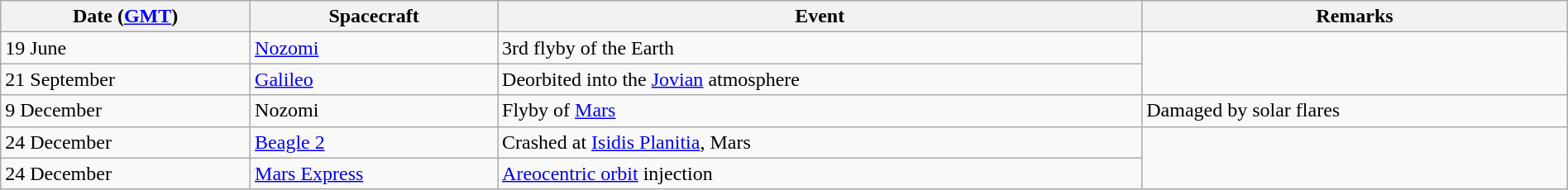<table class="wikitable" border="1" width="100%">
<tr>
<th>Date (<a href='#'>GMT</a>)</th>
<th>Spacecraft</th>
<th>Event</th>
<th>Remarks</th>
</tr>
<tr>
<td>19 June</td>
<td><a href='#'>Nozomi</a></td>
<td>3rd flyby of the Earth</td>
</tr>
<tr>
<td>21 September</td>
<td><a href='#'>Galileo</a></td>
<td>Deorbited into the <a href='#'>Jovian</a> atmosphere</td>
</tr>
<tr>
<td>9 December</td>
<td>Nozomi</td>
<td>Flyby of <a href='#'>Mars</a></td>
<td>Damaged by solar flares</td>
</tr>
<tr>
<td>24 December</td>
<td><a href='#'>Beagle 2</a></td>
<td>Crashed at <a href='#'>Isidis Planitia</a>, Mars</td>
</tr>
<tr>
<td>24 December</td>
<td><a href='#'>Mars Express</a></td>
<td><a href='#'>Areocentric orbit</a> injection</td>
</tr>
</table>
